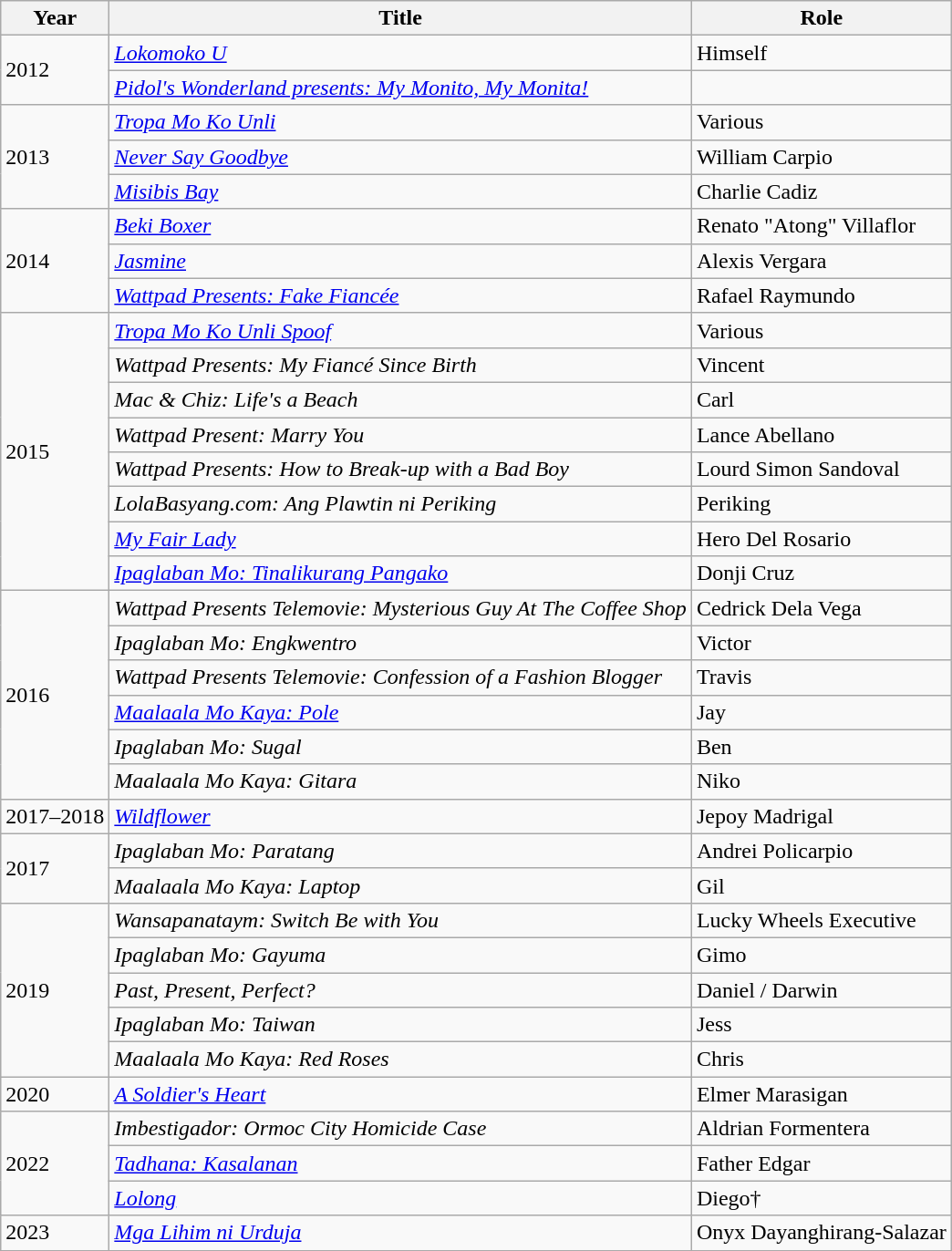<table class="wikitable">
<tr>
<th>Year</th>
<th>Title</th>
<th>Role</th>
</tr>
<tr>
<td rowspan="2">2012</td>
<td><em><a href='#'>Lokomoko U</a></em></td>
<td>Himself</td>
</tr>
<tr>
<td><em><a href='#'>Pidol's Wonderland presents: My Monito, My Monita!</a></em></td>
<td></td>
</tr>
<tr>
<td rowspan="3">2013</td>
<td><em><a href='#'>Tropa Mo Ko Unli</a></em></td>
<td>Various</td>
</tr>
<tr>
<td><em><a href='#'>Never Say Goodbye</a></em></td>
<td>William Carpio</td>
</tr>
<tr>
<td><em><a href='#'>Misibis Bay</a></em></td>
<td>Charlie Cadiz</td>
</tr>
<tr>
<td rowspan="3">2014</td>
<td><em><a href='#'>Beki Boxer</a></em></td>
<td>Renato "Atong" Villaflor</td>
</tr>
<tr>
<td><em><a href='#'>Jasmine</a></em></td>
<td>Alexis Vergara</td>
</tr>
<tr>
<td><em><a href='#'>Wattpad Presents: Fake Fiancée</a></em></td>
<td>Rafael Raymundo</td>
</tr>
<tr>
<td rowspan="8">2015</td>
<td><em><a href='#'>Tropa Mo Ko Unli Spoof</a></em></td>
<td>Various</td>
</tr>
<tr>
<td><em>Wattpad Presents: My Fiancé Since Birth</em></td>
<td>Vincent</td>
</tr>
<tr>
<td><em>Mac & Chiz: Life's a Beach</em></td>
<td>Carl</td>
</tr>
<tr>
<td><em>Wattpad Present: Marry You</em></td>
<td>Lance Abellano</td>
</tr>
<tr>
<td><em>Wattpad Presents: How to Break-up with a Bad Boy</em></td>
<td>Lourd Simon Sandoval</td>
</tr>
<tr>
<td><em>LolaBasyang.com: Ang Plawtin ni Periking</em></td>
<td>Periking</td>
</tr>
<tr>
<td><em><a href='#'>My Fair Lady</a></em></td>
<td>Hero Del Rosario</td>
</tr>
<tr>
<td><em><a href='#'>Ipaglaban Mo: Tinalikurang Pangako</a></em></td>
<td>Donji Cruz</td>
</tr>
<tr>
<td rowspan="6">2016</td>
<td><em>Wattpad Presents Telemovie: Mysterious Guy At The Coffee Shop</em></td>
<td>Cedrick Dela Vega</td>
</tr>
<tr>
<td><em>Ipaglaban Mo: Engkwentro</em></td>
<td>Victor</td>
</tr>
<tr>
<td><em>Wattpad Presents Telemovie: Confession of a Fashion Blogger</em></td>
<td>Travis</td>
</tr>
<tr>
<td><em><a href='#'>Maalaala Mo Kaya: Pole</a></em></td>
<td>Jay</td>
</tr>
<tr>
<td><em>Ipaglaban Mo: Sugal</em></td>
<td>Ben</td>
</tr>
<tr>
<td><em>Maalaala Mo Kaya: Gitara</em></td>
<td>Niko</td>
</tr>
<tr>
<td>2017–2018</td>
<td><em><a href='#'>Wildflower</a></em></td>
<td>Jepoy Madrigal</td>
</tr>
<tr>
<td rowspan="2">2017</td>
<td><em>Ipaglaban Mo: Paratang</em></td>
<td>Andrei Policarpio</td>
</tr>
<tr>
<td><em>Maalaala Mo Kaya: Laptop</em></td>
<td>Gil</td>
</tr>
<tr>
<td rowspan="5">2019</td>
<td><em>Wansapanataym: Switch Be with You</em></td>
<td>Lucky Wheels Executive</td>
</tr>
<tr>
<td><em>Ipaglaban Mo: Gayuma</em></td>
<td>Gimo</td>
</tr>
<tr>
<td><em>Past, Present, Perfect?</em></td>
<td>Daniel / Darwin</td>
</tr>
<tr>
<td><em>Ipaglaban Mo: Taiwan</em></td>
<td>Jess</td>
</tr>
<tr>
<td><em>Maalaala Mo Kaya: Red Roses</em></td>
<td>Chris</td>
</tr>
<tr>
<td>2020</td>
<td><em><a href='#'>A Soldier's Heart</a></em></td>
<td>Elmer Marasigan</td>
</tr>
<tr>
<td rowspan="3">2022</td>
<td><em>Imbestigador: Ormoc City Homicide Case</em></td>
<td>Aldrian Formentera</td>
</tr>
<tr>
<td><em><a href='#'>Tadhana: Kasalanan</a></em></td>
<td>Father Edgar</td>
</tr>
<tr>
<td><em><a href='#'>Lolong</a></em></td>
<td>Diego†</td>
</tr>
<tr>
<td>2023</td>
<td><em><a href='#'>Mga Lihim ni Urduja</a></em></td>
<td>Onyx Dayanghirang-Salazar</td>
</tr>
</table>
